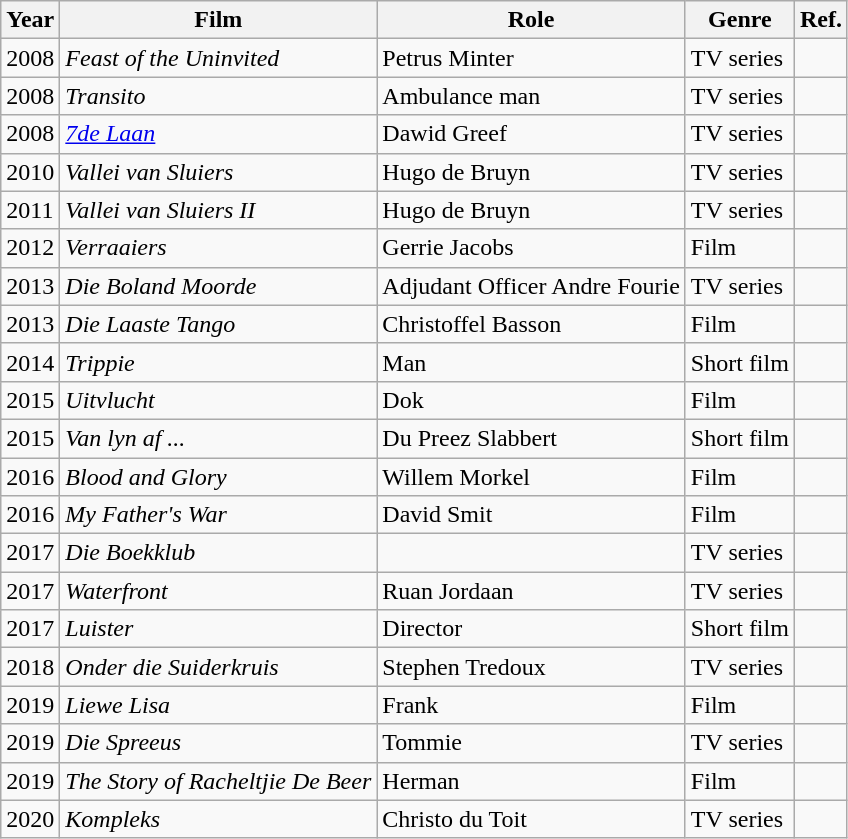<table class="wikitable">
<tr>
<th>Year</th>
<th>Film</th>
<th>Role</th>
<th>Genre</th>
<th>Ref.</th>
</tr>
<tr>
<td>2008</td>
<td><em>Feast of the Uninvited</em></td>
<td>Petrus Minter</td>
<td>TV series</td>
<td></td>
</tr>
<tr>
<td>2008</td>
<td><em>Transito</em></td>
<td>Ambulance man</td>
<td>TV series</td>
<td></td>
</tr>
<tr>
<td>2008</td>
<td><em><a href='#'>7de Laan</a></em></td>
<td>Dawid Greef</td>
<td>TV series</td>
<td></td>
</tr>
<tr>
<td>2010</td>
<td><em>Vallei van Sluiers</em></td>
<td>Hugo de Bruyn</td>
<td>TV series</td>
<td></td>
</tr>
<tr>
<td>2011</td>
<td><em>Vallei van Sluiers II</em></td>
<td>Hugo de Bruyn</td>
<td>TV series</td>
<td></td>
</tr>
<tr>
<td>2012</td>
<td><em>Verraaiers</em></td>
<td>Gerrie Jacobs</td>
<td>Film</td>
<td></td>
</tr>
<tr>
<td>2013</td>
<td><em>Die Boland Moorde</em></td>
<td>Adjudant Officer Andre Fourie</td>
<td>TV series</td>
<td></td>
</tr>
<tr>
<td>2013</td>
<td><em>Die Laaste Tango</em></td>
<td>Christoffel Basson</td>
<td>Film</td>
<td></td>
</tr>
<tr>
<td>2014</td>
<td><em>Trippie</em></td>
<td>Man</td>
<td>Short film</td>
<td></td>
</tr>
<tr>
<td>2015</td>
<td><em>Uitvlucht</em></td>
<td>Dok</td>
<td>Film</td>
<td></td>
</tr>
<tr>
<td>2015</td>
<td><em>Van lyn af ...</em></td>
<td>Du Preez Slabbert</td>
<td>Short film</td>
<td></td>
</tr>
<tr>
<td>2016</td>
<td><em>Blood and Glory</em></td>
<td>Willem Morkel</td>
<td>Film</td>
<td></td>
</tr>
<tr>
<td>2016</td>
<td><em>My Father's War</em></td>
<td>David Smit</td>
<td>Film</td>
<td></td>
</tr>
<tr>
<td>2017</td>
<td><em>Die Boekklub</em></td>
<td></td>
<td>TV series</td>
<td></td>
</tr>
<tr>
<td>2017</td>
<td><em>Waterfront</em></td>
<td>Ruan Jordaan</td>
<td>TV series</td>
<td></td>
</tr>
<tr>
<td>2017</td>
<td><em>Luister</em></td>
<td>Director</td>
<td>Short film</td>
<td></td>
</tr>
<tr>
<td>2018</td>
<td><em>Onder die Suiderkruis</em></td>
<td>Stephen Tredoux</td>
<td>TV series</td>
<td></td>
</tr>
<tr>
<td>2019</td>
<td><em>Liewe Lisa</em></td>
<td>Frank</td>
<td>Film</td>
<td></td>
</tr>
<tr>
<td>2019</td>
<td><em>Die Spreeus</em></td>
<td>Tommie</td>
<td>TV series</td>
<td></td>
</tr>
<tr>
<td>2019</td>
<td><em>The Story of Racheltjie De Beer</em></td>
<td>Herman</td>
<td>Film</td>
<td></td>
</tr>
<tr>
<td>2020</td>
<td><em>Kompleks</em></td>
<td>Christo du Toit</td>
<td>TV series</td>
<td></td>
</tr>
</table>
